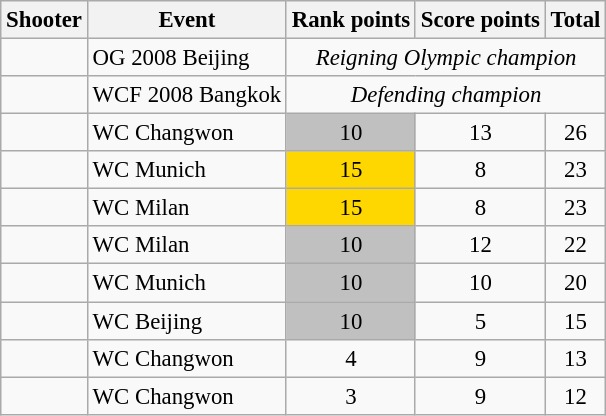<table class="wikitable" style="font-size: 95%">
<tr>
<th>Shooter</th>
<th>Event</th>
<th>Rank points</th>
<th>Score points</th>
<th>Total</th>
</tr>
<tr>
<td></td>
<td>OG 2008 Beijing</td>
<td colspan=3 style="text-align: center"><em>Reigning Olympic champion</em></td>
</tr>
<tr>
<td></td>
<td>WCF 2008 Bangkok</td>
<td colspan=3 style="text-align: center"><em>Defending champion</em></td>
</tr>
<tr>
<td></td>
<td>WC Changwon</td>
<td style="text-align: center; background: silver">10</td>
<td style="text-align: center">13</td>
<td style="text-align: center">26</td>
</tr>
<tr>
<td></td>
<td>WC Munich</td>
<td style="text-align: center; background: gold">15</td>
<td style="text-align: center">8</td>
<td style="text-align: center">23</td>
</tr>
<tr>
<td></td>
<td>WC Milan</td>
<td style="text-align: center; background: gold">15</td>
<td style="text-align: center">8</td>
<td style="text-align: center">23</td>
</tr>
<tr>
<td></td>
<td>WC Milan</td>
<td style="text-align: center; background: silver">10</td>
<td style="text-align: center">12</td>
<td style="text-align: center">22</td>
</tr>
<tr>
<td></td>
<td>WC Munich</td>
<td style="text-align: center; background: silver">10</td>
<td style="text-align: center">10</td>
<td style="text-align: center">20</td>
</tr>
<tr>
<td></td>
<td>WC Beijing</td>
<td style="text-align: center; background: silver">10</td>
<td style="text-align: center">5</td>
<td style="text-align: center">15</td>
</tr>
<tr>
<td></td>
<td>WC Changwon</td>
<td style="text-align: center">4</td>
<td style="text-align: center">9</td>
<td style="text-align: center">13</td>
</tr>
<tr>
<td></td>
<td>WC Changwon</td>
<td style="text-align: center">3</td>
<td style="text-align: center">9</td>
<td style="text-align: center">12</td>
</tr>
</table>
